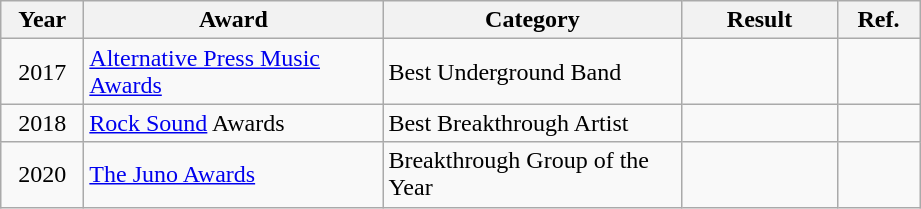<table class="wikitable plainrowheaders">
<tr>
<th scope="col" style="width:3em;">Year</th>
<th scope="col" style="width:12em;">Award</th>
<th scope="col" style="width:12em;">Category</th>
<th scope="col" style="width:6em;">Result</th>
<th scope="col" style="width:3em;">Ref.</th>
</tr>
<tr>
<td align="center">2017</td>
<td><a href='#'>Alternative Press Music Awards</a></td>
<td>Best Underground Band</td>
<td></td>
<td align="center"></td>
</tr>
<tr>
<td align="center">2018</td>
<td><a href='#'>Rock Sound</a> Awards</td>
<td>Best Breakthrough Artist</td>
<td></td>
<td align="center"></td>
</tr>
<tr>
<td align="center">2020</td>
<td><a href='#'>The Juno Awards</a></td>
<td>Breakthrough Group of the Year</td>
<td></td>
<td></td>
</tr>
</table>
